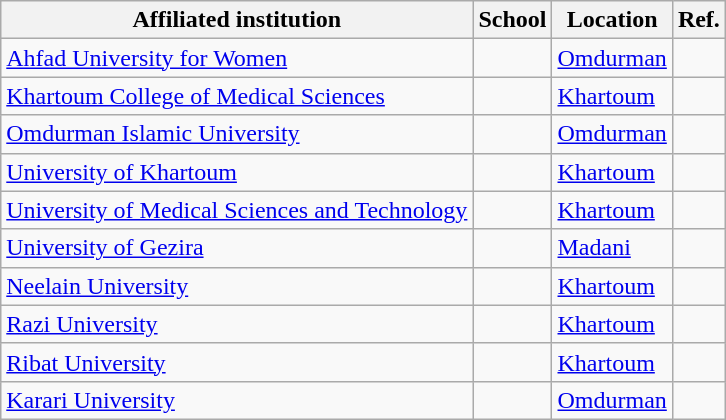<table class="wikitable sortable">
<tr>
<th>Affiliated institution</th>
<th>School</th>
<th>Location</th>
<th>Ref.</th>
</tr>
<tr>
<td><a href='#'>Ahfad University for Women</a></td>
<td></td>
<td><a href='#'>Omdurman</a></td>
<td></td>
</tr>
<tr>
<td><a href='#'>Khartoum College of Medical Sciences</a></td>
<td></td>
<td><a href='#'>Khartoum</a></td>
<td></td>
</tr>
<tr>
<td><a href='#'>Omdurman Islamic University</a></td>
<td></td>
<td><a href='#'>Omdurman</a></td>
<td></td>
</tr>
<tr>
<td><a href='#'>University of Khartoum</a></td>
<td></td>
<td><a href='#'>Khartoum</a></td>
<td></td>
</tr>
<tr>
<td><a href='#'>University of Medical Sciences and Technology</a></td>
<td></td>
<td><a href='#'>Khartoum</a></td>
<td></td>
</tr>
<tr>
<td><a href='#'>University of Gezira</a></td>
<td></td>
<td><a href='#'>Madani</a></td>
<td></td>
</tr>
<tr>
<td><a href='#'>Neelain University</a></td>
<td></td>
<td><a href='#'>Khartoum</a></td>
<td></td>
</tr>
<tr>
<td><a href='#'>Razi University</a></td>
<td></td>
<td><a href='#'>Khartoum</a></td>
<td></td>
</tr>
<tr>
<td><a href='#'>Ribat University</a></td>
<td></td>
<td><a href='#'>Khartoum</a></td>
<td></td>
</tr>
<tr>
<td><a href='#'>Karari University</a></td>
<td></td>
<td><a href='#'>Omdurman</a></td>
<td></td>
</tr>
</table>
